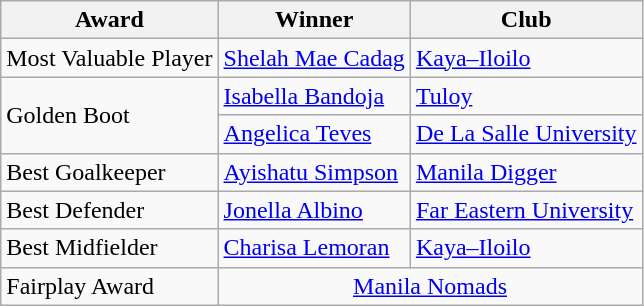<table class="wikitable">
<tr>
<th>Award</th>
<th>Winner</th>
<th>Club</th>
</tr>
<tr>
<td>Most Valuable Player</td>
<td> <a href='#'>Shelah Mae Cadag</a></td>
<td><a href='#'>Kaya–Iloilo</a></td>
</tr>
<tr>
<td rowspan=2>Golden Boot</td>
<td> <a href='#'>Isabella Bandoja</a></td>
<td><a href='#'>Tuloy</a></td>
</tr>
<tr>
<td> <a href='#'>Angelica Teves</a></td>
<td><a href='#'>De La Salle University</a></td>
</tr>
<tr>
<td>Best Goalkeeper</td>
<td> <a href='#'>Ayishatu Simpson</a></td>
<td><a href='#'>Manila Digger</a></td>
</tr>
<tr>
<td>Best Defender</td>
<td> <a href='#'>Jonella Albino</a></td>
<td><a href='#'>Far Eastern University</a></td>
</tr>
<tr>
<td>Best Midfielder</td>
<td> <a href='#'>Charisa Lemoran</a></td>
<td><a href='#'>Kaya–Iloilo</a></td>
</tr>
<tr>
<td>Fairplay Award</td>
<td colspan = 2 align=center><a href='#'>Manila Nomads</a></td>
</tr>
</table>
